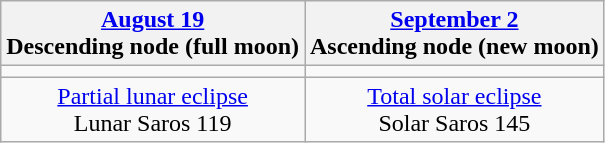<table class="wikitable">
<tr>
<th><a href='#'>August 19</a><br>Descending node (full moon)<br></th>
<th><a href='#'>September 2</a><br>Ascending node (new moon)<br></th>
</tr>
<tr>
<td></td>
<td></td>
</tr>
<tr align=center>
<td><a href='#'>Partial lunar eclipse</a><br>Lunar Saros 119</td>
<td><a href='#'>Total solar eclipse</a><br>Solar Saros 145</td>
</tr>
</table>
